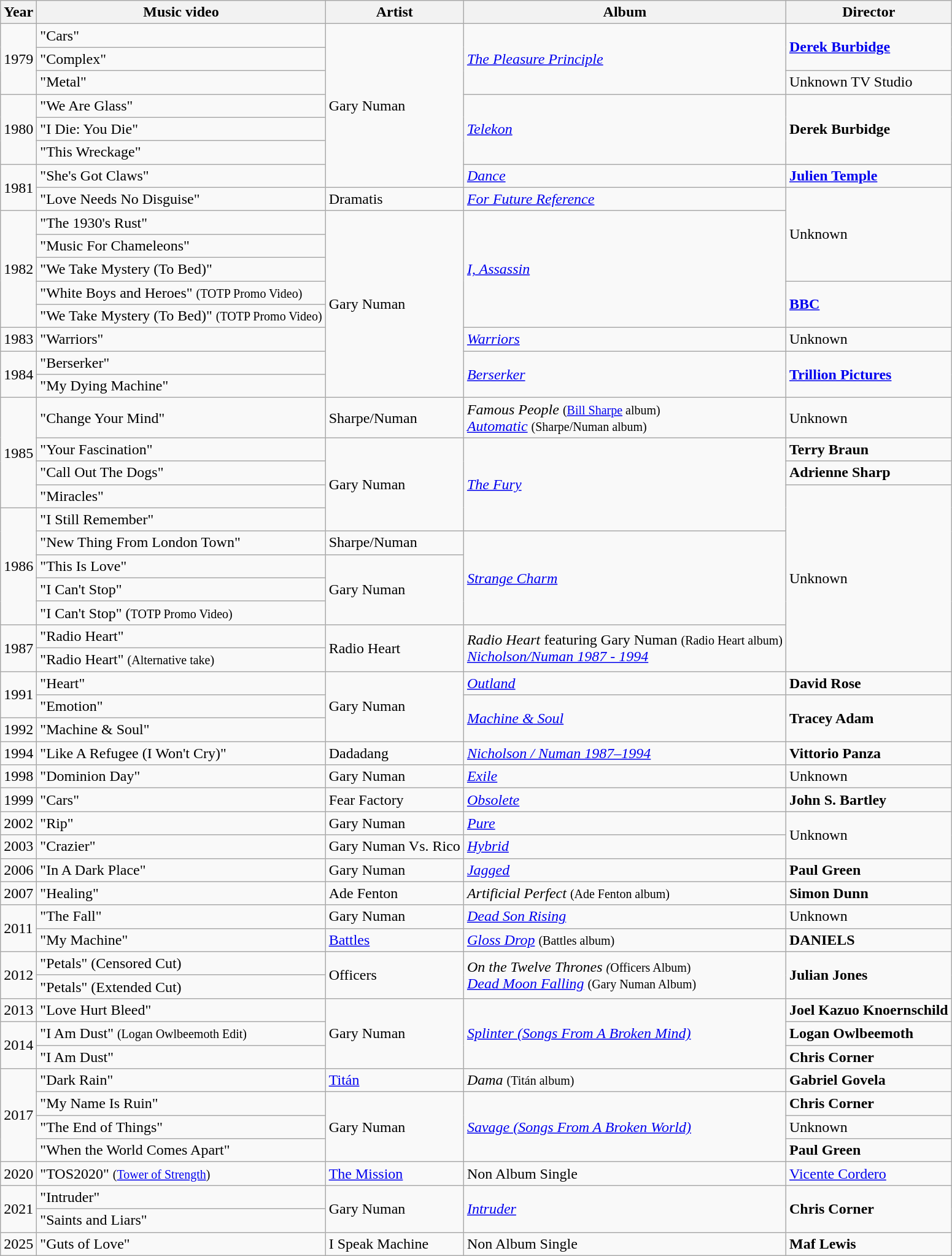<table class="wikitable">
<tr>
<th>Year</th>
<th>Music video</th>
<th>Artist</th>
<th>Album</th>
<th>Director</th>
</tr>
<tr>
<td rowspan="3">1979</td>
<td>"Cars"</td>
<td rowspan="7">Gary Numan</td>
<td rowspan="3"><a href='#'><em>The Pleasure Principle</em></a></td>
<td rowspan="2"><strong><a href='#'>Derek Burbidge</a></strong></td>
</tr>
<tr>
<td>"Complex"</td>
</tr>
<tr>
<td>"Metal"</td>
<td>Unknown TV Studio</td>
</tr>
<tr>
<td rowspan="3">1980</td>
<td>"We Are Glass"</td>
<td rowspan="3"><em><a href='#'>Telekon</a></em></td>
<td rowspan="3"><strong>Derek Burbidge</strong></td>
</tr>
<tr>
<td>"I Die: You Die"</td>
</tr>
<tr>
<td>"This Wreckage"</td>
</tr>
<tr>
<td rowspan="2">1981</td>
<td>"She's Got Claws"</td>
<td><a href='#'><em>Dance</em></a></td>
<td><strong><a href='#'>Julien Temple</a></strong></td>
</tr>
<tr>
<td>"Love Needs No Disguise"</td>
<td>Dramatis</td>
<td><em><a href='#'>For Future Reference</a></em></td>
<td rowspan="4">Unknown</td>
</tr>
<tr>
<td rowspan="5">1982</td>
<td>"The 1930's Rust"</td>
<td rowspan="8">Gary Numan</td>
<td rowspan="5"><em><a href='#'>I, Assassin</a></em></td>
</tr>
<tr>
<td>"Music For Chameleons"</td>
</tr>
<tr>
<td>"We Take Mystery (To Bed)"</td>
</tr>
<tr>
<td>"White Boys and Heroes" <small>(TOTP Promo Video)</small></td>
<td rowspan="2"><strong><a href='#'>BBC</a></strong></td>
</tr>
<tr>
<td>"We Take Mystery (To Bed)" <small>(TOTP Promo Video)</small></td>
</tr>
<tr>
<td>1983</td>
<td>"Warriors"</td>
<td><a href='#'><em>Warriors</em></a></td>
<td>Unknown</td>
</tr>
<tr>
<td rowspan="2">1984</td>
<td>"Berserker"</td>
<td rowspan="2"><a href='#'><em>Berserker</em></a></td>
<td rowspan="2"><strong><a href='#'>Trillion Pictures</a></strong></td>
</tr>
<tr>
<td>"My Dying Machine"</td>
</tr>
<tr>
<td rowspan="4">1985</td>
<td>"Change Your Mind"</td>
<td>Sharpe/Numan</td>
<td><em>Famous People</em> <small>(<a href='#'>Bill Sharpe</a> album)</small><br><a href='#'><em>Automatic</em></a> <small>(Sharpe/Numan album)</small></td>
<td>Unknown</td>
</tr>
<tr>
<td>"Your Fascination"</td>
<td rowspan="4">Gary Numan</td>
<td rowspan="4"><a href='#'><em>The Fury</em></a></td>
<td><strong>Terry Braun</strong></td>
</tr>
<tr>
<td>"Call Out The Dogs"</td>
<td><strong>Adrienne Sharp</strong></td>
</tr>
<tr>
<td>"Miracles"</td>
<td rowspan="8">Unknown</td>
</tr>
<tr>
<td rowspan="5">1986</td>
<td>"I Still Remember"</td>
</tr>
<tr>
<td>"New Thing From London Town"</td>
<td>Sharpe/Numan</td>
<td rowspan="4"><em><a href='#'>Strange Charm</a></em></td>
</tr>
<tr>
<td>"This Is Love"</td>
<td rowspan="3">Gary Numan</td>
</tr>
<tr>
<td>"I Can't Stop"</td>
</tr>
<tr>
<td>"I Can't Stop" (<small>TOTP Promo Video)</small></td>
</tr>
<tr>
<td rowspan="2">1987</td>
<td>"Radio Heart"</td>
<td rowspan="2">Radio Heart</td>
<td rowspan="2"><em>Radio Heart</em> featuring Gary Numan <small>(Radio Heart album)</small><br><a href='#'><em>Nicholson/Numan 1987 - 1994</em></a></td>
</tr>
<tr>
<td>"Radio Heart" <small>(Alternative take)</small></td>
</tr>
<tr>
<td rowspan="2">1991</td>
<td>"Heart"</td>
<td rowspan="3">Gary Numan</td>
<td><a href='#'><em>Outland</em></a></td>
<td><strong>David Rose</strong></td>
</tr>
<tr>
<td>"Emotion"</td>
<td rowspan="2"><a href='#'><em>Machine & Soul</em></a></td>
<td rowspan="2"><strong>Tracey Adam</strong></td>
</tr>
<tr>
<td>1992</td>
<td>"Machine & Soul"</td>
</tr>
<tr>
<td>1994</td>
<td>"Like A Refugee (I Won't Cry)"</td>
<td>Dadadang</td>
<td><em><a href='#'>Nicholson / Numan 1987–1994</a></em></td>
<td><strong>Vittorio Panza</strong></td>
</tr>
<tr>
<td>1998</td>
<td>"Dominion Day"</td>
<td>Gary Numan</td>
<td><a href='#'><em>Exile</em></a></td>
<td>Unknown</td>
</tr>
<tr>
<td>1999</td>
<td>"Cars"</td>
<td>Fear Factory</td>
<td><em><a href='#'>Obsolete</a></em></td>
<td><strong>John S. Bartley</strong></td>
</tr>
<tr>
<td>2002</td>
<td>"Rip"</td>
<td>Gary Numan</td>
<td><a href='#'><em>Pure</em></a></td>
<td rowspan="2">Unknown</td>
</tr>
<tr>
<td>2003</td>
<td>"Crazier"</td>
<td>Gary Numan Vs. Rico</td>
<td><a href='#'><em>Hybrid</em></a></td>
</tr>
<tr>
<td>2006</td>
<td>"In A Dark Place"</td>
<td>Gary Numan</td>
<td><em><a href='#'>Jagged</a></em></td>
<td><strong>Paul Green</strong></td>
</tr>
<tr>
<td>2007</td>
<td>"Healing"</td>
<td>Ade Fenton</td>
<td><em>Artificial Perfect</em> <small>(Ade Fenton album)</small></td>
<td><strong>Simon Dunn</strong></td>
</tr>
<tr>
<td rowspan="2">2011</td>
<td>"The Fall"</td>
<td>Gary Numan</td>
<td><em><a href='#'>Dead Son Rising</a></em></td>
<td>Unknown</td>
</tr>
<tr>
<td>"My Machine"</td>
<td><a href='#'>Battles</a></td>
<td><em><a href='#'>Gloss Drop</a></em> <small>(Battles album)</small></td>
<td><strong>DANIELS</strong></td>
</tr>
<tr>
<td rowspan="2">2012</td>
<td>"Petals" (Censored Cut)</td>
<td rowspan="2">Officers</td>
<td rowspan="2"><em>On the Twelve Thrones <small>(</small></em><small>Officers Album)</small><br><em><a href='#'>Dead Moon Falling</a></em> <small>(Gary Numan Album)</small></td>
<td rowspan="2"><strong>Julian Jones</strong></td>
</tr>
<tr>
<td>"Petals" (Extended Cut)</td>
</tr>
<tr>
<td>2013</td>
<td>"Love Hurt Bleed"</td>
<td rowspan="3">Gary Numan</td>
<td rowspan="3"><a href='#'><em>Splinter (Songs From A Broken Mind)</em></a></td>
<td><strong>Joel Kazuo Knoernschild</strong></td>
</tr>
<tr>
<td rowspan="2">2014</td>
<td>"I Am Dust" <small>(Logan Owlbeemoth Edit)</small></td>
<td><strong>Logan Owlbeemoth</strong></td>
</tr>
<tr>
<td>"I Am Dust"</td>
<td><strong>Chris Corner</strong></td>
</tr>
<tr>
<td rowspan="4">2017</td>
<td>"Dark Rain"</td>
<td><a href='#'>Titán</a></td>
<td><em>Dama</em> <small>(Titán album)</small></td>
<td><strong>Gabriel Govela</strong></td>
</tr>
<tr>
<td>"My Name Is Ruin"</td>
<td rowspan="3">Gary Numan</td>
<td rowspan="3"><a href='#'><em>Savage (Songs From A Broken World)</em></a></td>
<td><strong>Chris Corner</strong></td>
</tr>
<tr>
<td>"The End of Things"</td>
<td>Unknown</td>
</tr>
<tr>
<td>"When the World Comes Apart"</td>
<td><strong>Paul Green</strong></td>
</tr>
<tr>
<td>2020</td>
<td>"TOS2020" <small>(<a href='#'>Tower of Strength</a>)</small></td>
<td><a href='#'>The Mission</a></td>
<td>Non Album Single</td>
<td><a href='#'>Vicente Cordero</a></td>
</tr>
<tr>
<td rowspan="2">2021</td>
<td>"Intruder"</td>
<td rowspan="2">Gary Numan</td>
<td rowspan="2"><em><a href='#'>Intruder</a></em></td>
<td rowspan="2"><strong>Chris Corner</strong></td>
</tr>
<tr>
<td>"Saints and Liars"</td>
</tr>
<tr>
<td>2025</td>
<td>"Guts of Love"</td>
<td>I Speak Machine</td>
<td>Non Album Single</td>
<td><strong>Maf Lewis</strong></td>
</tr>
</table>
